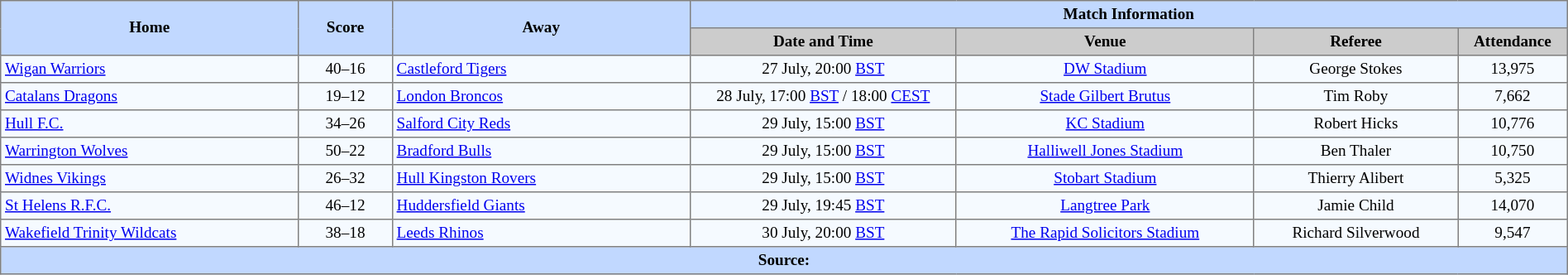<table border=1 style="border-collapse:collapse; font-size:80%; text-align:center;" cellpadding=3 cellspacing=0 width=100%>
<tr bgcolor=#C1D8FF>
<th rowspan=2 width=19%>Home</th>
<th rowspan=2 width=6%>Score</th>
<th rowspan=2 width=19%>Away</th>
<th colspan=6>Match Information</th>
</tr>
<tr bgcolor=#CCCCCC>
<th width=17%>Date and Time</th>
<th width=19%>Venue</th>
<th width=13%>Referee</th>
<th width=7%>Attendance</th>
</tr>
<tr bgcolor=#F5FAFF>
<td align=left> <a href='#'>Wigan Warriors</a></td>
<td>40–16</td>
<td align=left> <a href='#'>Castleford Tigers</a></td>
<td>27 July, 20:00 <a href='#'>BST</a></td>
<td><a href='#'>DW Stadium</a></td>
<td>George Stokes</td>
<td>13,975</td>
</tr>
<tr bgcolor=#F5FAFF>
<td align=left> <a href='#'>Catalans Dragons</a></td>
<td>19–12</td>
<td align=left> <a href='#'>London Broncos</a></td>
<td>28 July, 17:00 <a href='#'>BST</a> / 18:00 <a href='#'>CEST</a></td>
<td><a href='#'>Stade Gilbert Brutus</a></td>
<td>Tim Roby</td>
<td>7,662</td>
</tr>
<tr bgcolor=#F5FAFF>
<td align=left> <a href='#'>Hull F.C.</a></td>
<td>34–26</td>
<td align=left> <a href='#'>Salford City Reds</a></td>
<td>29 July, 15:00 <a href='#'>BST</a></td>
<td><a href='#'>KC Stadium</a></td>
<td>Robert Hicks</td>
<td>10,776</td>
</tr>
<tr bgcolor=#F5FAFF>
<td align=left> <a href='#'>Warrington Wolves</a></td>
<td>50–22</td>
<td align=left> <a href='#'>Bradford Bulls</a></td>
<td>29 July, 15:00 <a href='#'>BST</a></td>
<td><a href='#'>Halliwell Jones Stadium</a></td>
<td>Ben Thaler</td>
<td>10,750</td>
</tr>
<tr bgcolor=#F5FAFF>
<td align=left> <a href='#'>Widnes Vikings</a></td>
<td>26–32</td>
<td align=left> <a href='#'>Hull Kingston Rovers</a></td>
<td>29 July, 15:00 <a href='#'>BST</a></td>
<td><a href='#'>Stobart Stadium</a></td>
<td>Thierry Alibert</td>
<td>5,325</td>
</tr>
<tr bgcolor=#F5FAFF>
<td align=left> <a href='#'>St Helens R.F.C.</a></td>
<td>46–12</td>
<td align=left> <a href='#'>Huddersfield Giants</a></td>
<td>29 July, 19:45 <a href='#'>BST</a></td>
<td><a href='#'>Langtree Park</a></td>
<td>Jamie Child</td>
<td>14,070</td>
</tr>
<tr bgcolor=#F5FAFF>
<td align=left> <a href='#'>Wakefield Trinity Wildcats</a></td>
<td>38–18</td>
<td align=left> <a href='#'>Leeds Rhinos</a></td>
<td>30 July, 20:00 <a href='#'>BST</a></td>
<td><a href='#'>The Rapid Solicitors Stadium</a></td>
<td>Richard Silverwood</td>
<td>9,547</td>
</tr>
<tr bgcolor=#C1D8FF>
<th colspan=12>Source:</th>
</tr>
</table>
